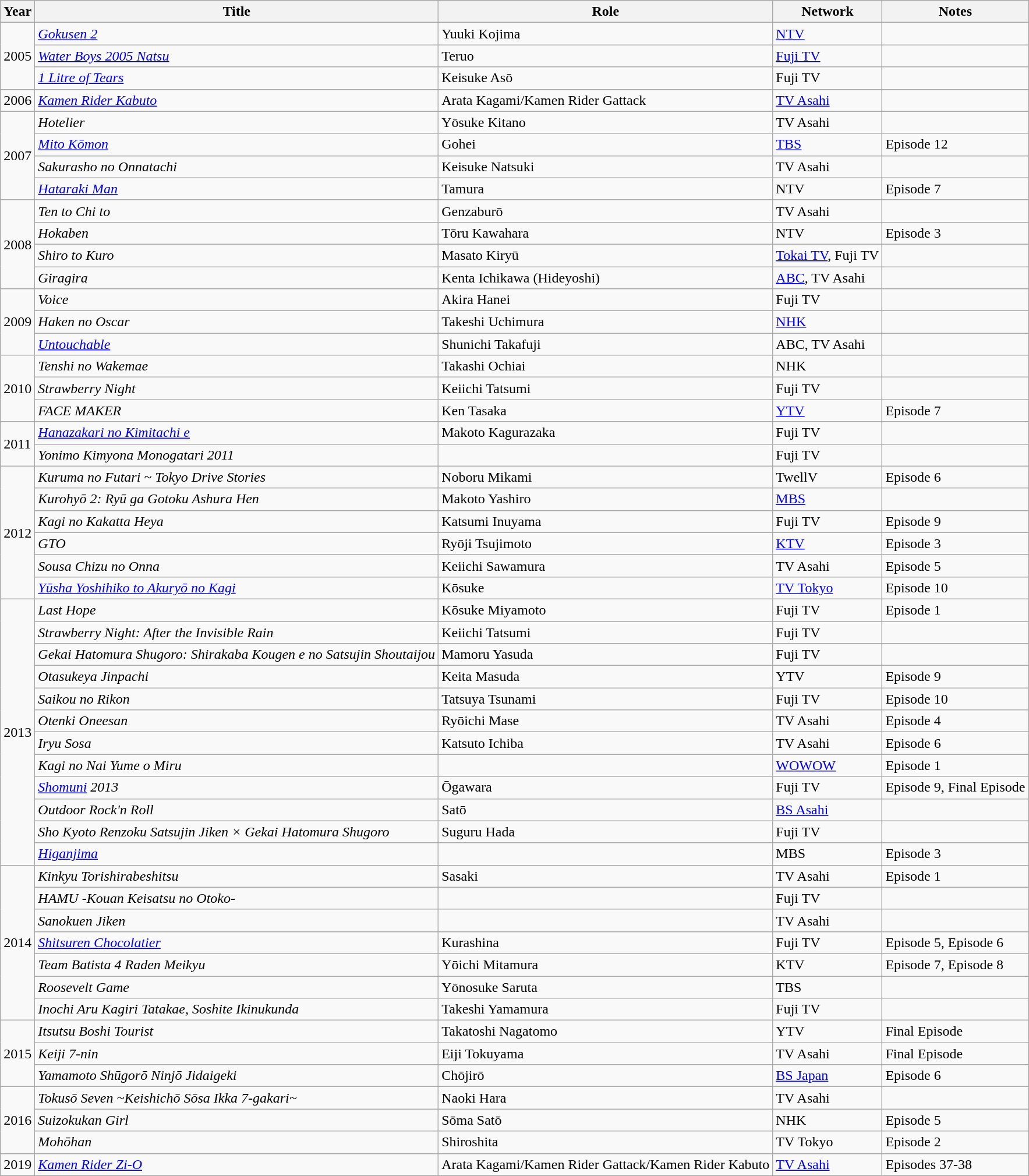<table class="wikitable">
<tr>
<th>Year</th>
<th>Title</th>
<th>Role</th>
<th>Network</th>
<th>Notes</th>
</tr>
<tr>
<td rowspan=3>2005</td>
<td><em><a href='#'>Gokusen 2</a></em></td>
<td>Yuuki Kojima</td>
<td><a href='#'>NTV</a></td>
<td></td>
</tr>
<tr>
<td><em><a href='#'>Water Boys 2005 Natsu</a></em></td>
<td>Teruo</td>
<td><a href='#'>Fuji TV</a></td>
<td></td>
</tr>
<tr>
<td><em><a href='#'>1 Litre of Tears</a></em></td>
<td>Keisuke Asō</td>
<td>Fuji TV</td>
<td></td>
</tr>
<tr>
<td>2006</td>
<td><em><a href='#'>Kamen Rider Kabuto</a></em></td>
<td>Arata Kagami/Kamen Rider Gattack</td>
<td><a href='#'>TV Asahi</a></td>
<td></td>
</tr>
<tr>
<td rowspan=4>2007</td>
<td><em>Hotelier</em></td>
<td>Yōsuke Kitano</td>
<td>TV Asahi</td>
<td></td>
</tr>
<tr>
<td><em><a href='#'>Mito Kōmon</a></em></td>
<td>Gohei</td>
<td><a href='#'>TBS</a></td>
<td>Episode 12</td>
</tr>
<tr>
<td><em>Sakurasho no Onnatachi</em></td>
<td>Keisuke Natsuki</td>
<td>TV Asahi</td>
<td></td>
</tr>
<tr>
<td><em><a href='#'>Hataraki Man</a></em></td>
<td>Tamura</td>
<td>NTV</td>
<td>Episode 7</td>
</tr>
<tr>
<td rowspan=4>2008</td>
<td><em>Ten to Chi to</em></td>
<td>Genzaburō</td>
<td>TV Asahi</td>
<td></td>
</tr>
<tr>
<td><em>Hokaben</em></td>
<td>Tōru Kawahara</td>
<td>NTV</td>
<td>Episode 3</td>
</tr>
<tr>
<td><em>Shiro to Kuro</em></td>
<td>Masato Kiryū</td>
<td><a href='#'>Tokai TV</a>, Fuji TV</td>
<td></td>
</tr>
<tr>
<td><em>Giragira</em></td>
<td>Kenta Ichikawa (Hideyoshi)</td>
<td><a href='#'>ABC</a>, TV Asahi</td>
<td></td>
</tr>
<tr>
<td rowspan=3>2009</td>
<td><em>Voice</em></td>
<td>Akira Hanei</td>
<td>Fuji TV</td>
<td></td>
</tr>
<tr>
<td><em>Haken no Oscar</em></td>
<td>Takeshi Uchimura</td>
<td><a href='#'>NHK</a></td>
<td></td>
</tr>
<tr>
<td><em><a href='#'>Untouchable</a></em></td>
<td>Shunichi Takafuji</td>
<td>ABC, TV Asahi</td>
<td></td>
</tr>
<tr>
<td rowspan=3>2010</td>
<td><em>Tenshi no Wakemae</em></td>
<td>Takashi Ochiai</td>
<td>NHK</td>
<td></td>
</tr>
<tr>
<td><em>Strawberry Night</em></td>
<td>Keiichi Tatsumi</td>
<td>Fuji TV</td>
<td></td>
</tr>
<tr>
<td><em>FACE MAKER</em></td>
<td>Ken Tasaka</td>
<td><a href='#'>YTV</a></td>
<td>Episode 7</td>
</tr>
<tr>
<td rowspan=2>2011</td>
<td><em><a href='#'>Hanazakari no Kimitachi e</a></em></td>
<td>Makoto Kagurazaka</td>
<td>Fuji TV</td>
<td></td>
</tr>
<tr>
<td><em>Yonimo Kimyona Monogatari 2011</em></td>
<td></td>
<td>Fuji TV</td>
<td></td>
</tr>
<tr>
<td rowspan=6>2012</td>
<td><em>Kuruma no Futari ~ Tokyo Drive Stories</em></td>
<td>Noboru Mikami</td>
<td>TwellV</td>
<td>Episode 6</td>
</tr>
<tr>
<td><em>Kurohyō 2: Ryū ga Gotoku Ashura Hen</em></td>
<td>Makoto Yashiro</td>
<td><a href='#'>MBS</a></td>
<td></td>
</tr>
<tr>
<td><em>Kagi no Kakatta Heya</em></td>
<td>Katsumi Inuyama</td>
<td>Fuji TV</td>
<td>Episode 9</td>
</tr>
<tr>
<td><em>GTO</em></td>
<td>Ryōji Tsujimoto</td>
<td><a href='#'>KTV</a></td>
<td>Episode 3</td>
</tr>
<tr>
<td><em>Sousa Chizu no Onna</em></td>
<td>Keiichi Sawamura</td>
<td>TV Asahi</td>
<td>Episode 5</td>
</tr>
<tr>
<td><em><a href='#'>Yūsha Yoshihiko to Akuryō no Kagi</a></em></td>
<td>Kōsuke</td>
<td><a href='#'>TV Tokyo</a></td>
<td>Episode 10</td>
</tr>
<tr>
<td rowspan=12>2013</td>
<td><em>Last Hope</em></td>
<td>Kōsuke Miyamoto</td>
<td>Fuji TV</td>
<td>Episode 1</td>
</tr>
<tr>
<td><em>Strawberry Night: After the Invisible Rain</em></td>
<td>Keiichi Tatsumi</td>
<td>Fuji TV</td>
<td></td>
</tr>
<tr>
<td><em>Gekai Hatomura Shugoro: Shirakaba Kougen e no Satsujin Shoutaijou</em></td>
<td>Mamoru Yasuda</td>
<td>Fuji TV</td>
<td></td>
</tr>
<tr>
<td><em>Otasukeya Jinpachi</em></td>
<td>Keita Masuda</td>
<td>YTV</td>
<td>Episode 9</td>
</tr>
<tr>
<td><em>Saikou no Rikon</em></td>
<td>Tatsuya Tsunami</td>
<td>Fuji TV</td>
<td>Episode 10</td>
</tr>
<tr>
<td><em>Otenki Oneesan</em></td>
<td>Ryōichi Mase</td>
<td>TV Asahi</td>
<td>Episode 4</td>
</tr>
<tr>
<td><em>Iryu Sosa</em></td>
<td>Katsuto Ichiba</td>
<td>TV Asahi</td>
<td>Episode 6</td>
</tr>
<tr>
<td><em>Kagi no Nai Yume o Miru</em></td>
<td></td>
<td><a href='#'>WOWOW</a></td>
<td>Episode 1</td>
</tr>
<tr>
<td><em><a href='#'>Shomuni</a> 2013</em></td>
<td>Ōgawara</td>
<td>Fuji TV</td>
<td>Episode 9, Final Episode</td>
</tr>
<tr>
<td><em>Outdoor Rock'n Roll</em></td>
<td>Satō</td>
<td><a href='#'>BS Asahi</a></td>
<td></td>
</tr>
<tr>
<td><em>Sho Kyoto Renzoku Satsujin Jiken × Gekai Hatomura Shugoro</em></td>
<td>Suguru Hada</td>
<td>Fuji TV</td>
<td></td>
</tr>
<tr>
<td><em><a href='#'>Higanjima</a></em></td>
<td></td>
<td>MBS</td>
<td>Episode 3</td>
</tr>
<tr>
<td rowspan=7>2014</td>
<td><em>Kinkyu Torishirabeshitsu</em></td>
<td>Sasaki</td>
<td>TV Asahi</td>
<td>Episode 1</td>
</tr>
<tr>
<td><em>HAMU -Kouan Keisatsu no Otoko-</em></td>
<td></td>
<td>Fuji TV</td>
<td></td>
</tr>
<tr>
<td><em>Sanokuen Jiken</em></td>
<td></td>
<td>TV Asahi</td>
<td></td>
</tr>
<tr>
<td><em><a href='#'>Shitsuren Chocolatier</a></em></td>
<td>Kurashina</td>
<td>Fuji TV</td>
<td>Episode 5, Episode 6</td>
</tr>
<tr>
<td><em>Team Batista 4 Raden Meikyu</em></td>
<td>Yōichi Mitamura</td>
<td>KTV</td>
<td>Episode 7, Episode 8</td>
</tr>
<tr>
<td><em>Roosevelt Game</em></td>
<td>Yōnosuke Saruta</td>
<td>TBS</td>
<td></td>
</tr>
<tr>
<td><em>Inochi Aru Kagiri Tatakae, Soshite Ikinukunda</em></td>
<td>Takeshi Yamamura</td>
<td>Fuji TV</td>
<td></td>
</tr>
<tr>
<td rowspan=3>2015</td>
<td><em>Itsutsu Boshi Tourist</em></td>
<td>Takatoshi Nagatomo</td>
<td>YTV</td>
<td>Final Episode</td>
</tr>
<tr>
<td><em>Keiji 7-nin</em></td>
<td>Eiji Tokuyama</td>
<td>TV Asahi</td>
<td>Final Episode</td>
</tr>
<tr>
<td><em>Yamamoto Shūgorō Ninjō Jidaigeki</em></td>
<td>Chōjirō</td>
<td><a href='#'>BS Japan</a></td>
<td>Episode 6</td>
</tr>
<tr>
<td rowspan=3>2016</td>
<td><em>Tokusō Seven ~Keishichō Sōsa Ikka 7-gakari~</em></td>
<td>Naoki Hara</td>
<td>TV Asahi</td>
<td></td>
</tr>
<tr>
<td><em>Suizokukan Girl</em></td>
<td>Sōma Satō</td>
<td>NHK</td>
<td>Episode 5</td>
</tr>
<tr>
<td><em>Mohōhan</em></td>
<td>Shiroshita</td>
<td>TV Tokyo</td>
<td>Episode 2</td>
</tr>
<tr>
<td>2019</td>
<td><em><a href='#'>Kamen Rider Zi-O</a></em></td>
<td>Arata Kagami/Kamen Rider Gattack/Kamen Rider Kabuto</td>
<td><a href='#'>TV Asahi</a></td>
<td>Episodes 37-38</td>
</tr>
</table>
